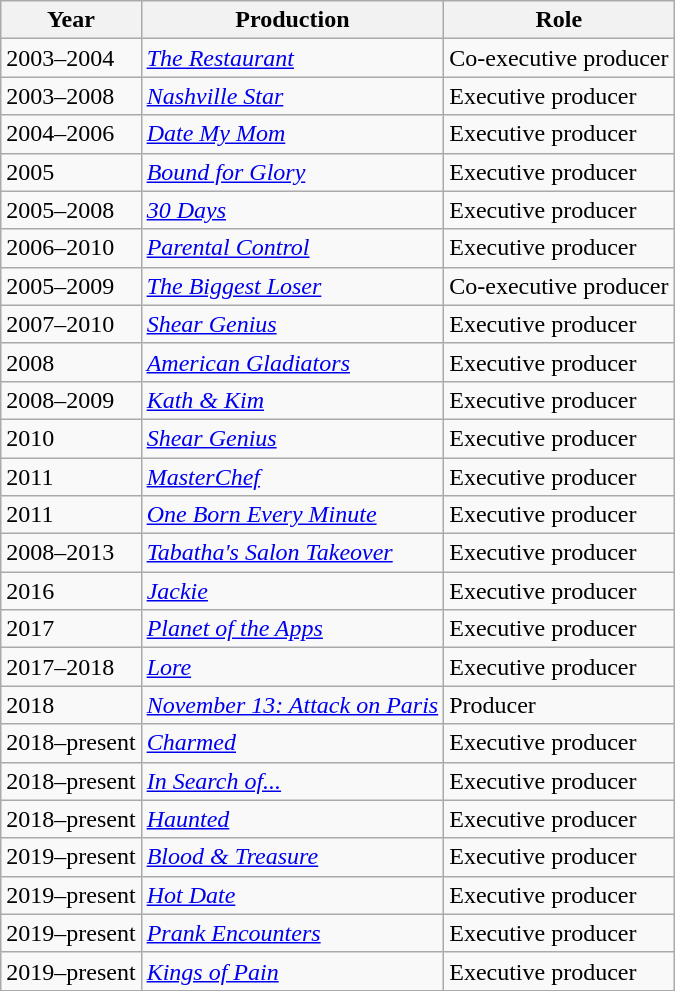<table class="wikitable sortable">
<tr>
<th>Year</th>
<th>Production</th>
<th>Role</th>
</tr>
<tr>
<td>2003–2004</td>
<td><em><a href='#'>The Restaurant</a></em></td>
<td>Co-executive producer</td>
</tr>
<tr>
<td>2003–2008</td>
<td><em><a href='#'>Nashville Star</a></em></td>
<td>Executive producer</td>
</tr>
<tr>
<td>2004–2006</td>
<td><em><a href='#'>Date My Mom</a></em></td>
<td>Executive producer</td>
</tr>
<tr>
<td>2005</td>
<td><em><a href='#'>Bound for Glory</a></em></td>
<td>Executive producer</td>
</tr>
<tr>
<td>2005–2008</td>
<td><em><a href='#'>30 Days</a></em></td>
<td>Executive producer</td>
</tr>
<tr>
<td>2006–2010</td>
<td><em><a href='#'>Parental Control</a></em></td>
<td>Executive producer</td>
</tr>
<tr>
<td>2005–2009</td>
<td><em><a href='#'>The Biggest Loser</a></em></td>
<td>Co-executive producer</td>
</tr>
<tr>
<td>2007–2010</td>
<td><em><a href='#'>Shear Genius</a></em></td>
<td>Executive producer</td>
</tr>
<tr>
<td>2008</td>
<td><em><a href='#'>American Gladiators</a></em></td>
<td>Executive producer</td>
</tr>
<tr>
<td>2008–2009</td>
<td><em><a href='#'>Kath & Kim</a></em></td>
<td>Executive producer</td>
</tr>
<tr>
<td>2010</td>
<td><em><a href='#'>Shear Genius</a></em></td>
<td>Executive producer</td>
</tr>
<tr>
<td>2011</td>
<td><em><a href='#'>MasterChef</a></em></td>
<td>Executive producer</td>
</tr>
<tr>
<td>2011</td>
<td><em><a href='#'>One Born Every Minute</a></em></td>
<td>Executive producer</td>
</tr>
<tr>
<td>2008–2013</td>
<td><em><a href='#'>Tabatha's Salon Takeover</a></em></td>
<td>Executive producer</td>
</tr>
<tr>
<td>2016</td>
<td><em><a href='#'>Jackie</a></em></td>
<td>Executive producer</td>
</tr>
<tr>
<td>2017</td>
<td><em><a href='#'>Planet of the Apps</a></em></td>
<td>Executive producer</td>
</tr>
<tr>
<td>2017–2018</td>
<td><em><a href='#'>Lore</a></em></td>
<td>Executive producer</td>
</tr>
<tr>
<td>2018</td>
<td><em><a href='#'>November 13: Attack on Paris</a></em></td>
<td>Producer</td>
</tr>
<tr>
<td>2018–present</td>
<td><em><a href='#'>Charmed</a></em></td>
<td>Executive producer</td>
</tr>
<tr>
<td>2018–present</td>
<td><em><a href='#'>In Search of...</a></em></td>
<td>Executive producer</td>
</tr>
<tr>
<td>2018–present</td>
<td><em><a href='#'>Haunted</a></em></td>
<td>Executive producer</td>
</tr>
<tr>
<td>2019–present</td>
<td><em><a href='#'>Blood & Treasure</a></em></td>
<td>Executive producer</td>
</tr>
<tr>
<td>2019–present</td>
<td><em><a href='#'>Hot Date</a></em></td>
<td>Executive producer</td>
</tr>
<tr>
<td>2019–present</td>
<td><em><a href='#'>Prank Encounters</a></em></td>
<td>Executive producer</td>
</tr>
<tr>
<td>2019–present</td>
<td><em><a href='#'>Kings of Pain</a></em></td>
<td>Executive producer</td>
</tr>
<tr>
</tr>
</table>
